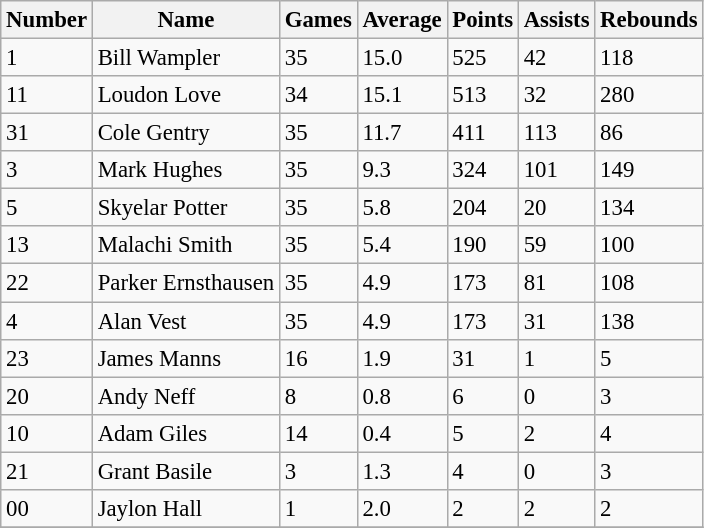<table class="wikitable" style="font-size: 95%;">
<tr>
<th>Number</th>
<th>Name</th>
<th>Games</th>
<th>Average</th>
<th>Points</th>
<th>Assists</th>
<th>Rebounds</th>
</tr>
<tr>
<td>1</td>
<td>Bill Wampler</td>
<td>35</td>
<td>15.0</td>
<td>525</td>
<td>42</td>
<td>118</td>
</tr>
<tr>
<td>11</td>
<td>Loudon Love</td>
<td>34</td>
<td>15.1</td>
<td>513</td>
<td>32</td>
<td>280</td>
</tr>
<tr>
<td>31</td>
<td>Cole Gentry</td>
<td>35</td>
<td>11.7</td>
<td>411</td>
<td>113</td>
<td>86</td>
</tr>
<tr>
<td>3</td>
<td>Mark Hughes</td>
<td>35</td>
<td>9.3</td>
<td>324</td>
<td>101</td>
<td>149</td>
</tr>
<tr>
<td>5</td>
<td>Skyelar Potter</td>
<td>35</td>
<td>5.8</td>
<td>204</td>
<td>20</td>
<td>134</td>
</tr>
<tr>
<td>13</td>
<td>Malachi Smith</td>
<td>35</td>
<td>5.4</td>
<td>190</td>
<td>59</td>
<td>100</td>
</tr>
<tr>
<td>22</td>
<td>Parker Ernsthausen</td>
<td>35</td>
<td>4.9</td>
<td>173</td>
<td>81</td>
<td>108</td>
</tr>
<tr>
<td>4</td>
<td>Alan Vest</td>
<td>35</td>
<td>4.9</td>
<td>173</td>
<td>31</td>
<td>138</td>
</tr>
<tr>
<td>23</td>
<td>James Manns</td>
<td>16</td>
<td>1.9</td>
<td>31</td>
<td>1</td>
<td>5</td>
</tr>
<tr>
<td>20</td>
<td>Andy Neff</td>
<td>8</td>
<td>0.8</td>
<td>6</td>
<td>0</td>
<td>3</td>
</tr>
<tr>
<td>10</td>
<td>Adam Giles</td>
<td>14</td>
<td>0.4</td>
<td>5</td>
<td>2</td>
<td>4</td>
</tr>
<tr>
<td>21</td>
<td>Grant Basile</td>
<td>3</td>
<td>1.3</td>
<td>4</td>
<td>0</td>
<td>3</td>
</tr>
<tr>
<td>00</td>
<td>Jaylon Hall</td>
<td>1</td>
<td>2.0</td>
<td>2</td>
<td>2</td>
<td>2</td>
</tr>
<tr>
</tr>
</table>
